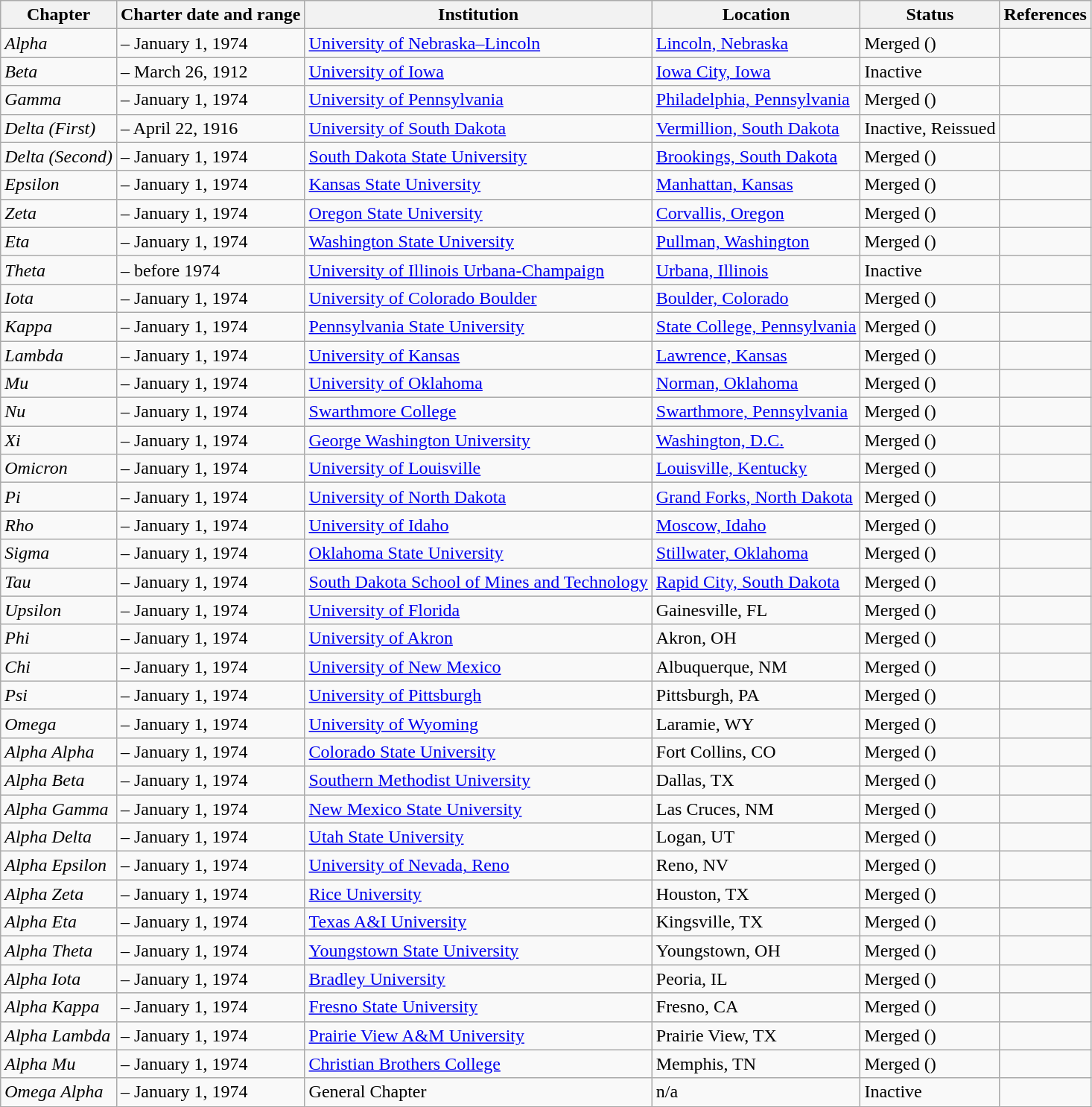<table class="wikitable">
<tr>
<th>Chapter</th>
<th>Charter date and range</th>
<th>Institution</th>
<th>Location</th>
<th>Status</th>
<th>References</th>
</tr>
<tr>
<td><em>Alpha</em></td>
<td> – January 1, 1974</td>
<td><a href='#'>University of Nebraska–Lincoln</a></td>
<td><a href='#'>Lincoln, Nebraska</a></td>
<td>Merged (<strong></strong>)</td>
<td></td>
</tr>
<tr>
<td><em>Beta</em></td>
<td> – March 26, 1912</td>
<td><a href='#'>University of Iowa</a></td>
<td><a href='#'>Iowa City, Iowa</a></td>
<td>Inactive</td>
<td></td>
</tr>
<tr>
<td><em>Gamma</em></td>
<td> – January 1, 1974</td>
<td><a href='#'>University of Pennsylvania</a></td>
<td><a href='#'>Philadelphia, Pennsylvania</a></td>
<td>Merged (<strong></strong>)</td>
<td></td>
</tr>
<tr>
<td><em>Delta (First)</em></td>
<td> – April 22, 1916</td>
<td><a href='#'>University of South Dakota</a></td>
<td><a href='#'>Vermillion, South Dakota</a></td>
<td>Inactive, Reissued</td>
<td></td>
</tr>
<tr>
<td><em>Delta (Second)</em></td>
<td> – January 1, 1974</td>
<td><a href='#'>South Dakota State University</a></td>
<td><a href='#'>Brookings, South Dakota</a></td>
<td>Merged (<strong></strong>)</td>
<td></td>
</tr>
<tr>
<td><em>Epsilon</em></td>
<td> – January 1, 1974</td>
<td><a href='#'>Kansas State University</a></td>
<td><a href='#'>Manhattan, Kansas</a></td>
<td>Merged (<strong></strong>)</td>
<td></td>
</tr>
<tr>
<td><em>Zeta</em></td>
<td> – January 1, 1974</td>
<td><a href='#'>Oregon State University</a></td>
<td><a href='#'>Corvallis, Oregon</a></td>
<td>Merged (<strong></strong>)</td>
<td></td>
</tr>
<tr>
<td><em>Eta</em></td>
<td> – January 1, 1974</td>
<td><a href='#'>Washington State University</a></td>
<td><a href='#'>Pullman, Washington</a></td>
<td>Merged (<strong></strong>)</td>
<td></td>
</tr>
<tr>
<td><em>Theta</em></td>
<td> – before 1974</td>
<td><a href='#'>University of Illinois Urbana-Champaign</a></td>
<td><a href='#'>Urbana, Illinois</a></td>
<td>Inactive</td>
<td></td>
</tr>
<tr>
<td><em>Iota</em></td>
<td> – January 1, 1974</td>
<td><a href='#'>University of Colorado Boulder</a></td>
<td><a href='#'>Boulder, Colorado</a></td>
<td>Merged (<strong></strong>)</td>
<td></td>
</tr>
<tr>
<td><em>Kappa</em></td>
<td> – January 1, 1974</td>
<td><a href='#'>Pennsylvania State University</a></td>
<td><a href='#'>State College, Pennsylvania</a></td>
<td>Merged (<strong></strong>)</td>
<td></td>
</tr>
<tr>
<td><em>Lambda</em></td>
<td> – January 1, 1974</td>
<td><a href='#'>University of Kansas</a></td>
<td><a href='#'>Lawrence, Kansas</a></td>
<td>Merged (<strong></strong>)</td>
<td></td>
</tr>
<tr>
<td><em>Mu</em></td>
<td> – January 1, 1974</td>
<td><a href='#'>University of Oklahoma</a></td>
<td><a href='#'>Norman, Oklahoma</a></td>
<td>Merged (<strong></strong>)</td>
<td></td>
</tr>
<tr>
<td><em>Nu</em></td>
<td> – January 1, 1974</td>
<td><a href='#'>Swarthmore College</a></td>
<td><a href='#'>Swarthmore, Pennsylvania</a></td>
<td>Merged (<strong></strong>)</td>
<td></td>
</tr>
<tr>
<td><em>Xi</em></td>
<td> – January 1, 1974</td>
<td><a href='#'>George Washington University</a></td>
<td><a href='#'>Washington, D.C.</a></td>
<td>Merged (<strong></strong>)</td>
<td></td>
</tr>
<tr>
<td><em>Omicron</em></td>
<td> – January 1, 1974</td>
<td><a href='#'>University of Louisville</a></td>
<td><a href='#'>Louisville, Kentucky</a></td>
<td>Merged (<strong></strong>)</td>
<td></td>
</tr>
<tr>
<td><em>Pi</em></td>
<td> – January 1, 1974</td>
<td><a href='#'>University of North Dakota</a></td>
<td><a href='#'>Grand Forks, North Dakota</a></td>
<td>Merged (<strong></strong>)</td>
<td></td>
</tr>
<tr>
<td><em>Rho</em></td>
<td> – January 1, 1974</td>
<td><a href='#'>University of Idaho</a></td>
<td><a href='#'>Moscow, Idaho</a></td>
<td>Merged (<strong></strong>)</td>
<td></td>
</tr>
<tr>
<td><em>Sigma</em></td>
<td> – January 1, 1974</td>
<td><a href='#'>Oklahoma State University</a></td>
<td><a href='#'>Stillwater, Oklahoma</a></td>
<td>Merged (<strong></strong>)</td>
<td></td>
</tr>
<tr>
<td><em>Tau</em></td>
<td> – January 1, 1974</td>
<td><a href='#'>South Dakota School of Mines and Technology</a></td>
<td><a href='#'>Rapid City, South Dakota</a></td>
<td>Merged (<strong></strong>)</td>
<td></td>
</tr>
<tr>
<td><em>Upsilon</em></td>
<td> – January 1, 1974</td>
<td><a href='#'>University of Florida</a></td>
<td>Gainesville, FL</td>
<td>Merged (<strong></strong>)</td>
<td></td>
</tr>
<tr>
<td><em>Phi</em></td>
<td> – January 1, 1974</td>
<td><a href='#'>University of Akron</a></td>
<td>Akron, OH</td>
<td>Merged (<strong></strong>)</td>
<td></td>
</tr>
<tr>
<td><em>Chi</em></td>
<td> – January 1, 1974</td>
<td><a href='#'>University of New Mexico</a></td>
<td>Albuquerque, NM</td>
<td>Merged (<strong></strong>)</td>
<td></td>
</tr>
<tr>
<td><em>Psi</em></td>
<td> – January 1, 1974</td>
<td><a href='#'>University of Pittsburgh</a></td>
<td>Pittsburgh, PA</td>
<td>Merged (<strong></strong>)</td>
<td></td>
</tr>
<tr>
<td><em>Omega</em></td>
<td> – January 1, 1974</td>
<td><a href='#'>University of Wyoming</a></td>
<td>Laramie, WY</td>
<td>Merged (<strong></strong>)</td>
<td></td>
</tr>
<tr>
<td><em>Alpha Alpha</em></td>
<td> – January 1, 1974</td>
<td><a href='#'>Colorado State University</a></td>
<td>Fort Collins, CO</td>
<td>Merged (<strong></strong>)</td>
<td></td>
</tr>
<tr>
<td><em>Alpha Beta</em></td>
<td> – January 1, 1974</td>
<td><a href='#'>Southern Methodist University</a></td>
<td>Dallas, TX</td>
<td>Merged (<strong></strong>)</td>
<td></td>
</tr>
<tr>
<td><em>Alpha Gamma</em></td>
<td> – January 1, 1974</td>
<td><a href='#'>New Mexico State University</a></td>
<td>Las Cruces, NM</td>
<td>Merged (<strong></strong>)</td>
<td></td>
</tr>
<tr>
<td><em>Alpha Delta</em></td>
<td> – January 1, 1974</td>
<td><a href='#'>Utah State University</a></td>
<td>Logan, UT</td>
<td>Merged (<strong></strong>)</td>
<td></td>
</tr>
<tr>
<td><em>Alpha Epsilon</em></td>
<td> – January 1, 1974</td>
<td><a href='#'>University of Nevada, Reno</a></td>
<td>Reno, NV</td>
<td>Merged (<strong></strong>)</td>
<td></td>
</tr>
<tr>
<td><em>Alpha Zeta</em></td>
<td> – January 1, 1974</td>
<td><a href='#'>Rice University</a></td>
<td>Houston, TX</td>
<td>Merged (<strong></strong>)</td>
<td></td>
</tr>
<tr>
<td><em>Alpha Eta</em></td>
<td> – January 1, 1974</td>
<td><a href='#'>Texas A&I University</a></td>
<td>Kingsville, TX</td>
<td>Merged (<strong></strong>)</td>
<td></td>
</tr>
<tr>
<td><em>Alpha Theta</em></td>
<td> – January 1, 1974</td>
<td><a href='#'>Youngstown State University</a></td>
<td>Youngstown, OH</td>
<td>Merged (<strong></strong>)</td>
<td></td>
</tr>
<tr>
<td><em>Alpha Iota</em></td>
<td> – January 1, 1974</td>
<td><a href='#'>Bradley University</a></td>
<td>Peoria, IL</td>
<td>Merged (<strong></strong>)</td>
<td></td>
</tr>
<tr>
<td><em>Alpha Kappa</em></td>
<td> – January 1, 1974</td>
<td><a href='#'>Fresno State University</a></td>
<td>Fresno, CA</td>
<td>Merged (<strong></strong>)</td>
<td></td>
</tr>
<tr>
<td><em>Alpha Lambda</em></td>
<td> – January 1, 1974</td>
<td><a href='#'>Prairie View A&M University</a></td>
<td>Prairie View, TX</td>
<td>Merged (<strong></strong>)</td>
<td></td>
</tr>
<tr>
<td><em>Alpha Mu</em></td>
<td> – January 1, 1974</td>
<td><a href='#'>Christian Brothers College</a></td>
<td>Memphis, TN</td>
<td>Merged (<strong></strong>)</td>
<td></td>
</tr>
<tr>
<td><em>Omega Alpha</em></td>
<td> – January 1, 1974</td>
<td>General Chapter</td>
<td>n/a</td>
<td>Inactive</td>
<td></td>
</tr>
</table>
